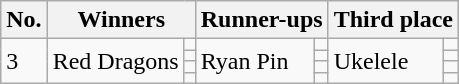<table class="wikitable">
<tr>
<th>No.</th>
<th colspan=2>Winners</th>
<th colspan=2>Runner-ups</th>
<th colspan=2>Third place</th>
</tr>
<tr>
<td rowspan=4>3</td>
<td rowspan=4>Red Dragons</td>
<td></td>
<td rowspan=4>Ryan Pin</td>
<td></td>
<td rowspan=4>Ukelele</td>
<td></td>
</tr>
<tr>
<td></td>
<td></td>
<td></td>
</tr>
<tr>
<td></td>
<td></td>
<td></td>
</tr>
<tr>
<td></td>
<td></td>
<td></td>
</tr>
</table>
